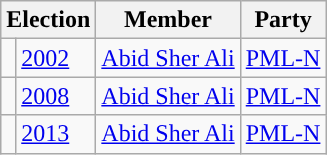<table class="wikitable">
<tr>
<th colspan="2">Election</th>
<th>Member</th>
<th>Party</th>
</tr>
<tr>
<td style="background-color: "></td>
<td><a href='#'>2002</a></td>
<td><a href='#'>Abid Sher Ali</a></td>
<td><a href='#'>PML-N</a></td>
</tr>
<tr>
<td style="background-color: "></td>
<td><a href='#'>2008</a></td>
<td><a href='#'>Abid Sher Ali</a></td>
<td><a href='#'>PML-N</a></td>
</tr>
<tr>
<td style="background-color: "></td>
<td><a href='#'>2013</a></td>
<td><a href='#'>Abid Sher Ali</a></td>
<td><a href='#'>PML-N</a></td>
</tr>
</table>
